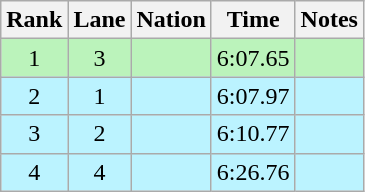<table class="wikitable sortable" style="text-align:center">
<tr>
<th>Rank</th>
<th>Lane</th>
<th>Nation</th>
<th>Time</th>
<th>Notes</th>
</tr>
<tr bgcolor=bbf3bb>
<td>1</td>
<td>3</td>
<td align=left></td>
<td>6:07.65</td>
<td align=center></td>
</tr>
<tr bgcolor=bbf3ff>
<td>2</td>
<td>1</td>
<td align=left></td>
<td>6:07.97</td>
<td align=center></td>
</tr>
<tr bgcolor=bbf3ff>
<td>3</td>
<td>2</td>
<td align=left></td>
<td>6:10.77</td>
<td align=center></td>
</tr>
<tr bgcolor=bbf3ff>
<td>4</td>
<td>4</td>
<td align=left></td>
<td>6:26.76</td>
<td align=center></td>
</tr>
</table>
